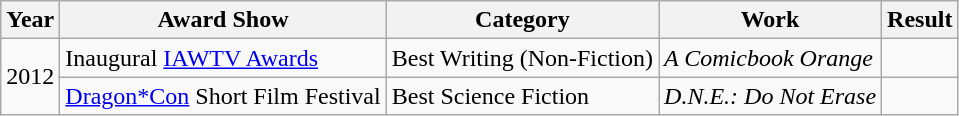<table class="wikitable">
<tr>
<th>Year</th>
<th>Award Show</th>
<th>Category</th>
<th>Work</th>
<th>Result</th>
</tr>
<tr>
<td rowspan="2">2012</td>
<td>Inaugural <a href='#'>IAWTV Awards</a></td>
<td>Best Writing (Non-Fiction)</td>
<td><em>A Comicbook Orange</em></td>
<td></td>
</tr>
<tr>
<td><a href='#'>Dragon*Con</a> Short Film Festival</td>
<td>Best Science Fiction</td>
<td><em>D.N.E.: Do Not Erase</em></td>
<td></td>
</tr>
</table>
